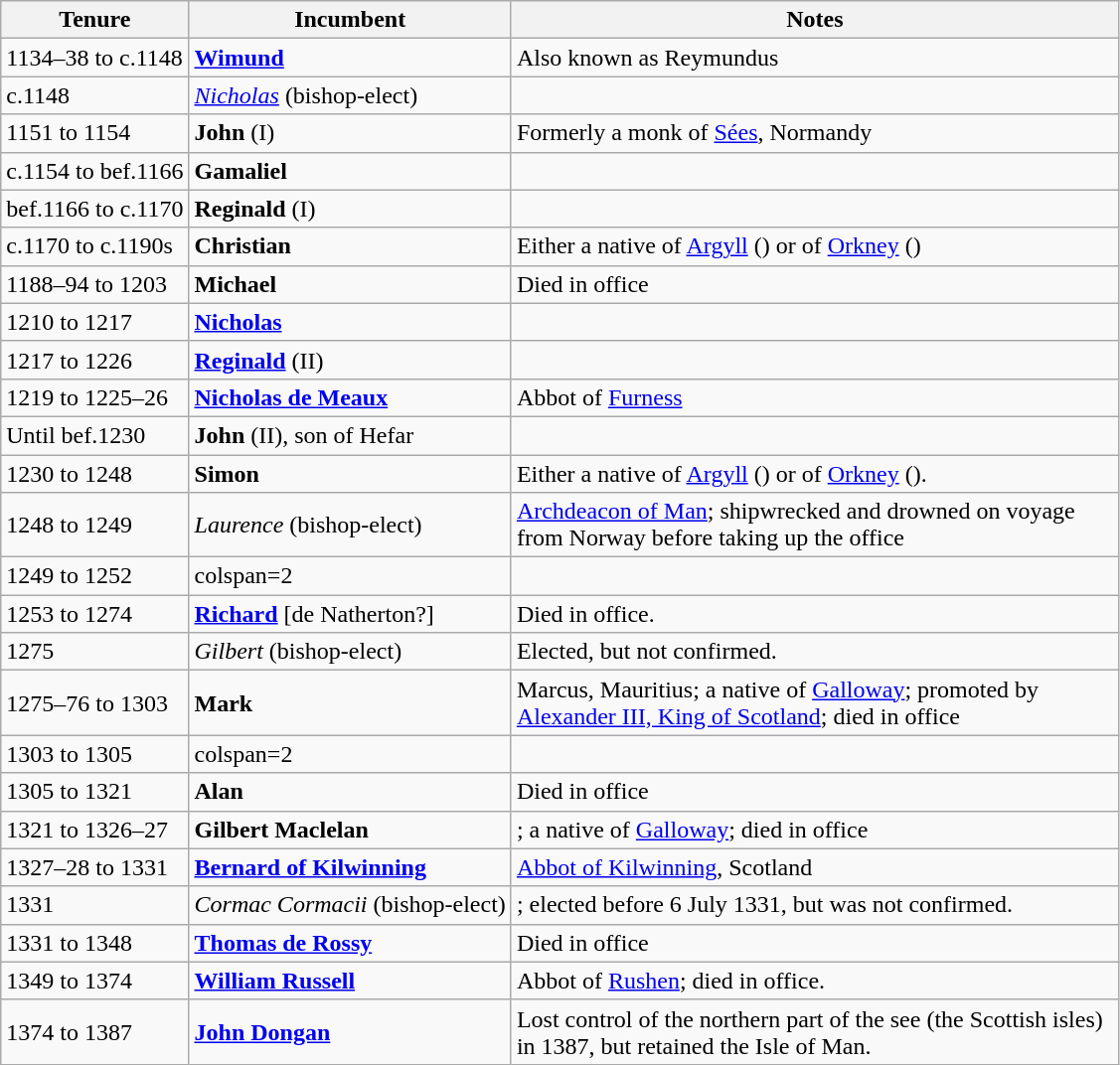<table class="wikitable">
<tr>
<th>Tenure</th>
<th>Incumbent</th>
<th width="400pt">Notes</th>
</tr>
<tr>
<td>1134–38 to c.1148</td>
<td><strong><a href='#'>Wimund</a></strong></td>
<td>Also known as Reymundus</td>
</tr>
<tr>
<td>c.1148</td>
<td><em><a href='#'>Nicholas</a></em> (bishop-elect)</td>
<td></td>
</tr>
<tr>
<td>1151 to 1154</td>
<td><strong>John</strong> (I)</td>
<td>Formerly a monk of <a href='#'>Sées</a>, Normandy</td>
</tr>
<tr>
<td>c.1154 to bef.1166</td>
<td><strong>Gamaliel</strong></td>
<td></td>
</tr>
<tr>
<td>bef.1166 to c.1170</td>
<td><strong>Reginald</strong> (I)</td>
<td></td>
</tr>
<tr>
<td>c.1170 to c.1190s</td>
<td><strong>Christian</strong></td>
<td>Either a native of <a href='#'>Argyll</a> () or of <a href='#'>Orkney</a> ()</td>
</tr>
<tr>
<td>1188–94 to 1203</td>
<td><strong>Michael</strong></td>
<td>Died in office</td>
</tr>
<tr>
<td>1210 to 1217</td>
<td><strong><a href='#'>Nicholas</a></strong></td>
<td></td>
</tr>
<tr>
<td>1217 to 1226</td>
<td><strong><a href='#'>Reginald</a></strong> (II)</td>
<td></td>
</tr>
<tr>
<td>1219 to 1225–26</td>
<td><strong><a href='#'>Nicholas de Meaux</a></strong></td>
<td>Abbot of <a href='#'>Furness</a></td>
</tr>
<tr>
<td>Until bef.1230</td>
<td><strong>John</strong> (II), son of Hefar</td>
<td></td>
</tr>
<tr>
<td>1230 to 1248</td>
<td><strong>Simon</strong></td>
<td>Either a native of <a href='#'>Argyll</a> () or of <a href='#'>Orkney</a> ().</td>
</tr>
<tr>
<td>1248 to 1249</td>
<td><em>Laurence</em> (bishop-elect)</td>
<td><a href='#'>Archdeacon of Man</a>; shipwrecked and drowned on voyage from Norway before taking up the office</td>
</tr>
<tr>
<td>1249 to 1252</td>
<td>colspan=2 </td>
</tr>
<tr>
<td>1253 to 1274</td>
<td><strong><a href='#'>Richard</a></strong> [de Natherton?]</td>
<td>Died in office.</td>
</tr>
<tr>
<td>1275</td>
<td><em>Gilbert</em> (bishop-elect)</td>
<td>Elected, but not confirmed.</td>
</tr>
<tr>
<td>1275–76 to 1303</td>
<td><strong>Mark</strong></td>
<td>Marcus, Mauritius; a native of <a href='#'>Galloway</a>; promoted by <a href='#'>Alexander III, King of Scotland</a>; died in office</td>
</tr>
<tr>
<td>1303 to 1305</td>
<td>colspan=2 </td>
</tr>
<tr>
<td>1305 to 1321</td>
<td><strong>Alan</strong></td>
<td>Died in office</td>
</tr>
<tr>
<td>1321 to 1326–27</td>
<td><strong>Gilbert Maclelan</strong></td>
<td>; a native of <a href='#'>Galloway</a>; died in office</td>
</tr>
<tr>
<td>1327–28 to 1331</td>
<td><strong><a href='#'>Bernard of Kilwinning</a></strong></td>
<td><a href='#'>Abbot of Kilwinning</a>, Scotland</td>
</tr>
<tr>
<td>1331</td>
<td><em>Cormac Cormacii</em> (bishop-elect)</td>
<td>; elected before 6 July 1331, but was not confirmed.</td>
</tr>
<tr>
<td>1331 to 1348</td>
<td><strong><a href='#'>Thomas de Rossy</a></strong></td>
<td>Died in office</td>
</tr>
<tr>
<td>1349 to 1374</td>
<td><strong><a href='#'>William Russell</a></strong></td>
<td>Abbot of <a href='#'>Rushen</a>; died in office.</td>
</tr>
<tr>
<td>1374 to 1387</td>
<td><strong><a href='#'>John Dongan</a></strong></td>
<td>Lost control of the northern part of the see (the Scottish isles) in 1387, but retained the Isle of Man.</td>
</tr>
</table>
